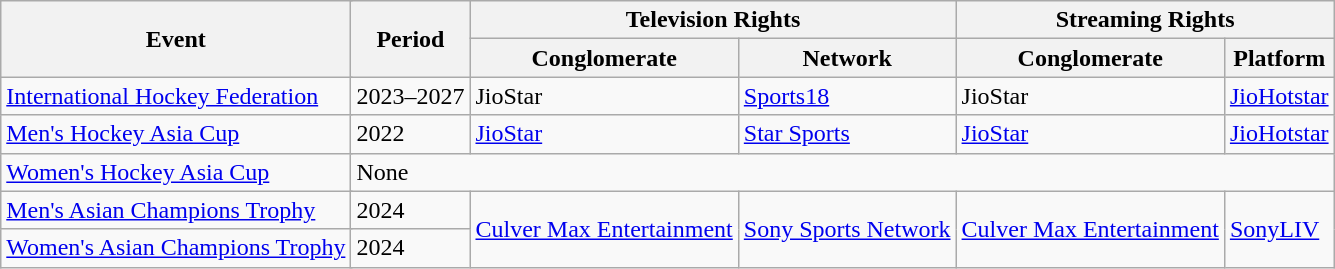<table class="wikitable">
<tr>
<th colspan="2" rowspan="2">Event</th>
<th rowspan="2">Period</th>
<th colspan="2">Television Rights</th>
<th colspan="2">Streaming Rights</th>
</tr>
<tr>
<th>Conglomerate</th>
<th>Network</th>
<th>Conglomerate</th>
<th>Platform</th>
</tr>
<tr>
<td colspan="2"><a href='#'>International Hockey Federation</a></td>
<td>2023–2027</td>
<td rowspan="1">JioStar</td>
<td rowspan="1"><a href='#'>Sports18</a></td>
<td rowspan="1">JioStar</td>
<td rowspan="1"><a href='#'>JioHotstar</a></td>
</tr>
<tr>
<td colspan="2"><a href='#'>Men's Hockey Asia Cup</a></td>
<td>2022</td>
<td><a href='#'>JioStar</a></td>
<td><a href='#'>Star Sports</a></td>
<td><a href='#'>JioStar</a></td>
<td><a href='#'>JioHotstar</a></td>
</tr>
<tr>
<td colspan="2"><a href='#'>Women's Hockey Asia Cup</a></td>
<td colspan="5">None</td>
</tr>
<tr>
<td colspan="2"><a href='#'>Men's Asian Champions Trophy</a></td>
<td>2024</td>
<td rowspan=2"><a href='#'>Culver Max Entertainment</a></td>
<td rowspan=2"><a href='#'>Sony Sports Network</a></td>
<td rowspan=2"><a href='#'>Culver Max Entertainment</a></td>
<td rowspan=2"><a href='#'>SonyLIV</a></td>
</tr>
<tr>
<td colspan="2"><a href='#'>Women's Asian Champions Trophy</a></td>
<td>2024</td>
</tr>
</table>
